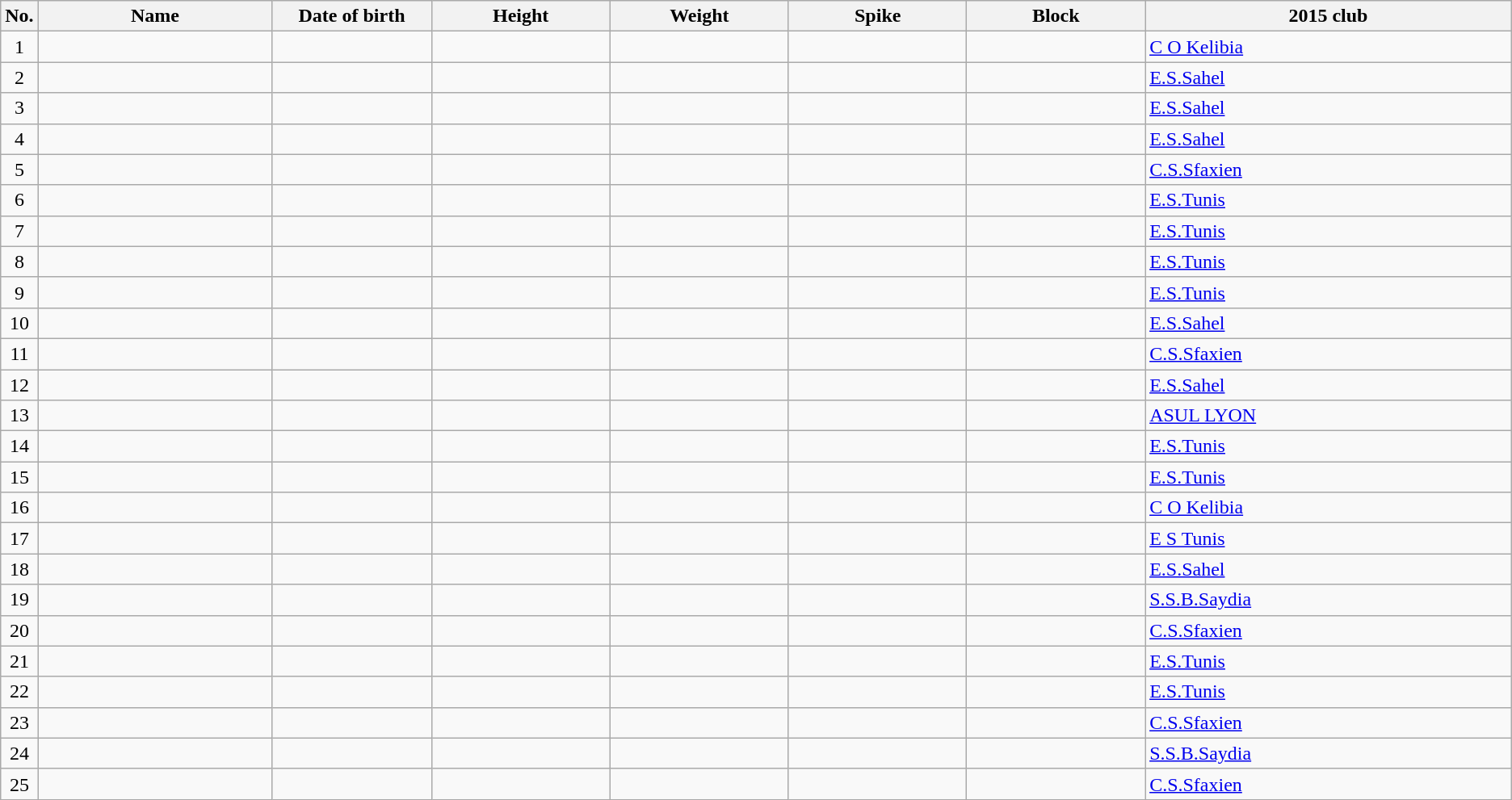<table class="wikitable sortable" style="font-size:100%; text-align:center;">
<tr>
<th>No.</th>
<th style="width:12em">Name</th>
<th style="width:8em">Date of birth</th>
<th style="width:9em">Height</th>
<th style="width:9em">Weight</th>
<th style="width:9em">Spike</th>
<th style="width:9em">Block</th>
<th style="width:19em">2015 club</th>
</tr>
<tr>
<td>1</td>
<td align=left></td>
<td align=right></td>
<td></td>
<td></td>
<td></td>
<td></td>
<td align=left><a href='#'>C O Kelibia</a></td>
</tr>
<tr>
<td>2</td>
<td align=left></td>
<td align=right></td>
<td></td>
<td></td>
<td></td>
<td></td>
<td align=left><a href='#'>E.S.Sahel</a></td>
</tr>
<tr>
<td>3</td>
<td align=left></td>
<td align=right></td>
<td></td>
<td></td>
<td></td>
<td></td>
<td align=left><a href='#'>E.S.Sahel</a></td>
</tr>
<tr>
<td>4</td>
<td align=left></td>
<td align=right></td>
<td></td>
<td></td>
<td></td>
<td></td>
<td align=left><a href='#'>E.S.Sahel</a></td>
</tr>
<tr>
<td>5</td>
<td align=left></td>
<td align=right></td>
<td></td>
<td></td>
<td></td>
<td></td>
<td align=left><a href='#'>C.S.Sfaxien</a></td>
</tr>
<tr>
<td>6</td>
<td align=left></td>
<td align=right></td>
<td></td>
<td></td>
<td></td>
<td></td>
<td align=left><a href='#'>E.S.Tunis</a></td>
</tr>
<tr>
<td>7</td>
<td align=left></td>
<td align=right></td>
<td></td>
<td></td>
<td></td>
<td></td>
<td align=left><a href='#'>E.S.Tunis</a></td>
</tr>
<tr>
<td>8</td>
<td align=left></td>
<td align=right></td>
<td></td>
<td></td>
<td></td>
<td></td>
<td align=left><a href='#'>E.S.Tunis</a></td>
</tr>
<tr>
<td>9</td>
<td align=left></td>
<td align=right></td>
<td></td>
<td></td>
<td></td>
<td></td>
<td align=left><a href='#'>E.S.Tunis</a></td>
</tr>
<tr>
<td>10</td>
<td align=left></td>
<td align=right></td>
<td></td>
<td></td>
<td></td>
<td></td>
<td align=left><a href='#'>E.S.Sahel</a></td>
</tr>
<tr>
<td>11</td>
<td align=left></td>
<td align=right></td>
<td></td>
<td></td>
<td></td>
<td></td>
<td align=left><a href='#'>C.S.Sfaxien</a></td>
</tr>
<tr>
<td>12</td>
<td align=left></td>
<td align=right></td>
<td></td>
<td></td>
<td></td>
<td></td>
<td align=left><a href='#'>E.S.Sahel</a></td>
</tr>
<tr>
<td>13</td>
<td align=left></td>
<td align=right></td>
<td></td>
<td></td>
<td></td>
<td></td>
<td align=left><a href='#'>ASUL LYON</a></td>
</tr>
<tr>
<td>14</td>
<td align=left></td>
<td align=right></td>
<td></td>
<td></td>
<td></td>
<td></td>
<td align=left><a href='#'>E.S.Tunis</a></td>
</tr>
<tr>
<td>15</td>
<td align=left></td>
<td align=right></td>
<td></td>
<td></td>
<td></td>
<td></td>
<td align=left><a href='#'>E.S.Tunis</a></td>
</tr>
<tr>
<td>16</td>
<td align=left></td>
<td align=right></td>
<td></td>
<td></td>
<td></td>
<td></td>
<td align=left><a href='#'>C O Kelibia</a></td>
</tr>
<tr>
<td>17</td>
<td align=left></td>
<td align=right></td>
<td></td>
<td></td>
<td></td>
<td></td>
<td align=left><a href='#'>E S Tunis</a></td>
</tr>
<tr>
<td>18</td>
<td align=left></td>
<td align=right></td>
<td></td>
<td></td>
<td></td>
<td></td>
<td align=left><a href='#'>E.S.Sahel</a></td>
</tr>
<tr>
<td>19</td>
<td align=left></td>
<td align=right></td>
<td></td>
<td></td>
<td></td>
<td></td>
<td align=left><a href='#'>S.S.B.Saydia</a></td>
</tr>
<tr>
<td>20</td>
<td align=left></td>
<td align=right></td>
<td></td>
<td></td>
<td></td>
<td></td>
<td align=left><a href='#'>C.S.Sfaxien</a></td>
</tr>
<tr>
<td>21</td>
<td align=left></td>
<td align=right></td>
<td></td>
<td></td>
<td></td>
<td></td>
<td align=left><a href='#'>E.S.Tunis</a></td>
</tr>
<tr>
<td>22</td>
<td align=left></td>
<td align=right></td>
<td></td>
<td></td>
<td></td>
<td></td>
<td align=left><a href='#'>E.S.Tunis</a></td>
</tr>
<tr>
<td>23</td>
<td align=left></td>
<td align=right></td>
<td></td>
<td></td>
<td></td>
<td></td>
<td align=left><a href='#'>C.S.Sfaxien</a></td>
</tr>
<tr>
<td>24</td>
<td align=left></td>
<td align=right></td>
<td></td>
<td></td>
<td></td>
<td></td>
<td align=left><a href='#'>S.S.B.Saydia</a></td>
</tr>
<tr>
<td>25</td>
<td align=left></td>
<td align=right></td>
<td></td>
<td></td>
<td></td>
<td></td>
<td align=left><a href='#'>C.S.Sfaxien</a></td>
</tr>
</table>
